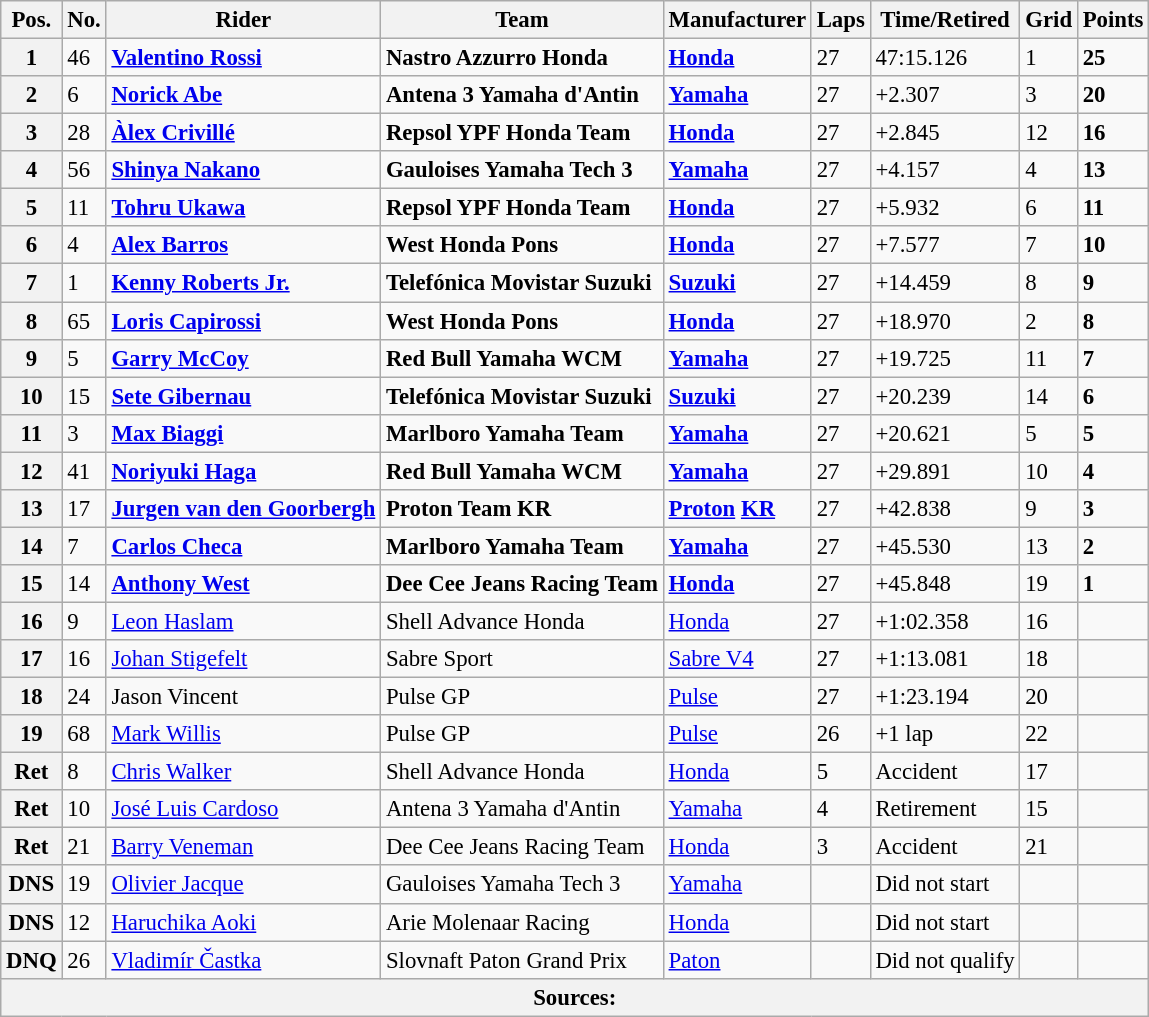<table class="wikitable" style="font-size: 95%;">
<tr>
<th>Pos.</th>
<th>No.</th>
<th>Rider</th>
<th>Team</th>
<th>Manufacturer</th>
<th>Laps</th>
<th>Time/Retired</th>
<th>Grid</th>
<th>Points</th>
</tr>
<tr>
<th>1</th>
<td>46</td>
<td> <strong><a href='#'>Valentino Rossi</a></strong></td>
<td><strong>Nastro Azzurro Honda</strong></td>
<td><strong><a href='#'>Honda</a></strong></td>
<td>27</td>
<td>47:15.126</td>
<td>1</td>
<td><strong>25</strong></td>
</tr>
<tr>
<th>2</th>
<td>6</td>
<td> <strong><a href='#'>Norick Abe</a></strong></td>
<td><strong>Antena 3 Yamaha d'Antin</strong></td>
<td><strong><a href='#'>Yamaha</a></strong></td>
<td>27</td>
<td>+2.307</td>
<td>3</td>
<td><strong>20</strong></td>
</tr>
<tr>
<th>3</th>
<td>28</td>
<td> <strong><a href='#'>Àlex Crivillé</a></strong></td>
<td><strong>Repsol YPF Honda Team</strong></td>
<td><strong><a href='#'>Honda</a></strong></td>
<td>27</td>
<td>+2.845</td>
<td>12</td>
<td><strong>16</strong></td>
</tr>
<tr>
<th>4</th>
<td>56</td>
<td> <strong><a href='#'>Shinya Nakano</a></strong></td>
<td><strong>Gauloises Yamaha Tech 3</strong></td>
<td><strong><a href='#'>Yamaha</a></strong></td>
<td>27</td>
<td>+4.157</td>
<td>4</td>
<td><strong>13</strong></td>
</tr>
<tr>
<th>5</th>
<td>11</td>
<td> <strong><a href='#'>Tohru Ukawa</a></strong></td>
<td><strong>Repsol YPF Honda Team</strong></td>
<td><strong><a href='#'>Honda</a></strong></td>
<td>27</td>
<td>+5.932</td>
<td>6</td>
<td><strong>11</strong></td>
</tr>
<tr>
<th>6</th>
<td>4</td>
<td> <strong><a href='#'>Alex Barros</a></strong></td>
<td><strong>West Honda Pons</strong></td>
<td><strong><a href='#'>Honda</a></strong></td>
<td>27</td>
<td>+7.577</td>
<td>7</td>
<td><strong>10</strong></td>
</tr>
<tr>
<th>7</th>
<td>1</td>
<td> <strong><a href='#'>Kenny Roberts Jr.</a></strong></td>
<td><strong>Telefónica Movistar Suzuki</strong></td>
<td><strong><a href='#'>Suzuki</a></strong></td>
<td>27</td>
<td>+14.459</td>
<td>8</td>
<td><strong>9</strong></td>
</tr>
<tr>
<th>8</th>
<td>65</td>
<td> <strong><a href='#'>Loris Capirossi</a></strong></td>
<td><strong>West Honda Pons</strong></td>
<td><strong><a href='#'>Honda</a></strong></td>
<td>27</td>
<td>+18.970</td>
<td>2</td>
<td><strong>8</strong></td>
</tr>
<tr>
<th>9</th>
<td>5</td>
<td> <strong><a href='#'>Garry McCoy</a></strong></td>
<td><strong>Red Bull Yamaha WCM</strong></td>
<td><strong><a href='#'>Yamaha</a></strong></td>
<td>27</td>
<td>+19.725</td>
<td>11</td>
<td><strong>7</strong></td>
</tr>
<tr>
<th>10</th>
<td>15</td>
<td> <strong><a href='#'>Sete Gibernau</a></strong></td>
<td><strong>Telefónica Movistar Suzuki</strong></td>
<td><strong><a href='#'>Suzuki</a></strong></td>
<td>27</td>
<td>+20.239</td>
<td>14</td>
<td><strong>6</strong></td>
</tr>
<tr>
<th>11</th>
<td>3</td>
<td> <strong><a href='#'>Max Biaggi</a></strong></td>
<td><strong>Marlboro Yamaha Team</strong></td>
<td><strong><a href='#'>Yamaha</a></strong></td>
<td>27</td>
<td>+20.621</td>
<td>5</td>
<td><strong>5</strong></td>
</tr>
<tr>
<th>12</th>
<td>41</td>
<td> <strong><a href='#'>Noriyuki Haga</a></strong></td>
<td><strong>Red Bull Yamaha WCM</strong></td>
<td><strong><a href='#'>Yamaha</a></strong></td>
<td>27</td>
<td>+29.891</td>
<td>10</td>
<td><strong>4</strong></td>
</tr>
<tr>
<th>13</th>
<td>17</td>
<td> <strong><a href='#'>Jurgen van den Goorbergh</a></strong></td>
<td><strong>Proton Team KR</strong></td>
<td><strong><a href='#'>Proton</a> <a href='#'>KR</a></strong></td>
<td>27</td>
<td>+42.838</td>
<td>9</td>
<td><strong>3</strong></td>
</tr>
<tr>
<th>14</th>
<td>7</td>
<td> <strong><a href='#'>Carlos Checa</a></strong></td>
<td><strong>Marlboro Yamaha Team</strong></td>
<td><strong><a href='#'>Yamaha</a></strong></td>
<td>27</td>
<td>+45.530</td>
<td>13</td>
<td><strong>2</strong></td>
</tr>
<tr>
<th>15</th>
<td>14</td>
<td> <strong><a href='#'>Anthony West</a></strong></td>
<td><strong>Dee Cee Jeans Racing Team</strong></td>
<td><strong><a href='#'>Honda</a></strong></td>
<td>27</td>
<td>+45.848</td>
<td>19</td>
<td><strong>1</strong></td>
</tr>
<tr>
<th>16</th>
<td>9</td>
<td> <a href='#'>Leon Haslam</a></td>
<td>Shell Advance Honda</td>
<td><a href='#'>Honda</a></td>
<td>27</td>
<td>+1:02.358</td>
<td>16</td>
<td></td>
</tr>
<tr>
<th>17</th>
<td>16</td>
<td> <a href='#'>Johan Stigefelt</a></td>
<td>Sabre Sport</td>
<td><a href='#'>Sabre V4</a></td>
<td>27</td>
<td>+1:13.081</td>
<td>18</td>
<td></td>
</tr>
<tr>
<th>18</th>
<td>24</td>
<td> Jason Vincent</td>
<td>Pulse GP</td>
<td><a href='#'>Pulse</a></td>
<td>27</td>
<td>+1:23.194</td>
<td>20</td>
<td></td>
</tr>
<tr>
<th>19</th>
<td>68</td>
<td> <a href='#'>Mark Willis</a></td>
<td>Pulse GP</td>
<td><a href='#'>Pulse</a></td>
<td>26</td>
<td>+1 lap</td>
<td>22</td>
<td></td>
</tr>
<tr>
<th>Ret</th>
<td>8</td>
<td> <a href='#'>Chris Walker</a></td>
<td>Shell Advance Honda</td>
<td><a href='#'>Honda</a></td>
<td>5</td>
<td>Accident</td>
<td>17</td>
<td></td>
</tr>
<tr>
<th>Ret</th>
<td>10</td>
<td> <a href='#'>José Luis Cardoso</a></td>
<td>Antena 3 Yamaha d'Antin</td>
<td><a href='#'>Yamaha</a></td>
<td>4</td>
<td>Retirement</td>
<td>15</td>
<td></td>
</tr>
<tr>
<th>Ret</th>
<td>21</td>
<td> <a href='#'>Barry Veneman</a></td>
<td>Dee Cee Jeans Racing Team</td>
<td><a href='#'>Honda</a></td>
<td>3</td>
<td>Accident</td>
<td>21</td>
<td></td>
</tr>
<tr>
<th>DNS</th>
<td>19</td>
<td> <a href='#'>Olivier Jacque</a></td>
<td>Gauloises Yamaha Tech 3</td>
<td><a href='#'>Yamaha</a></td>
<td></td>
<td>Did not start</td>
<td></td>
<td></td>
</tr>
<tr>
<th>DNS</th>
<td>12</td>
<td> <a href='#'>Haruchika Aoki</a></td>
<td>Arie Molenaar Racing</td>
<td><a href='#'>Honda</a></td>
<td></td>
<td>Did not start</td>
<td></td>
<td></td>
</tr>
<tr>
<th>DNQ</th>
<td>26</td>
<td> <a href='#'>Vladimír Častka</a></td>
<td>Slovnaft Paton Grand Prix</td>
<td><a href='#'>Paton</a></td>
<td></td>
<td>Did not qualify</td>
<td></td>
<td></td>
</tr>
<tr>
<th colspan=9>Sources: </th>
</tr>
</table>
